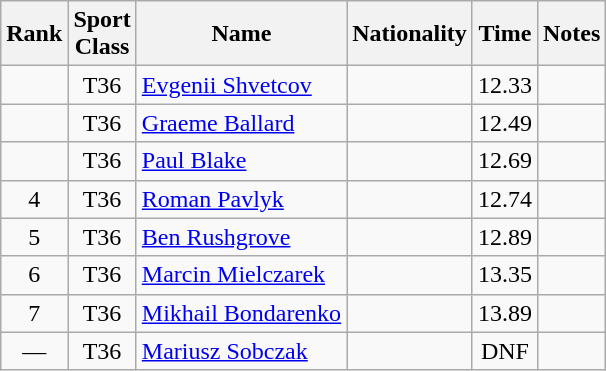<table class="wikitable sortable" style="text-align:center">
<tr>
<th>Rank</th>
<th>Sport<br>Class</th>
<th>Name</th>
<th>Nationality</th>
<th>Time</th>
<th>Notes</th>
</tr>
<tr>
<td></td>
<td>T36</td>
<td align=left><a href='#'>Evgenii Shvetcov</a></td>
<td align=left></td>
<td>12.33</td>
<td></td>
</tr>
<tr>
<td></td>
<td>T36</td>
<td align=left><a href='#'>Graeme Ballard</a></td>
<td align=left></td>
<td>12.49</td>
<td></td>
</tr>
<tr>
<td></td>
<td>T36</td>
<td align=left><a href='#'>Paul Blake</a></td>
<td align=left></td>
<td>12.69</td>
<td></td>
</tr>
<tr>
<td>4</td>
<td>T36</td>
<td align=left><a href='#'>Roman Pavlyk</a></td>
<td align=left></td>
<td>12.74</td>
<td></td>
</tr>
<tr>
<td>5</td>
<td>T36</td>
<td align=left><a href='#'>Ben Rushgrove</a></td>
<td align=left></td>
<td>12.89</td>
<td></td>
</tr>
<tr>
<td>6</td>
<td>T36</td>
<td align=left><a href='#'>Marcin Mielczarek</a></td>
<td align=left></td>
<td>13.35</td>
<td></td>
</tr>
<tr>
<td>7</td>
<td>T36</td>
<td align=left><a href='#'>Mikhail Bondarenko</a></td>
<td align=left></td>
<td>13.89</td>
<td></td>
</tr>
<tr>
<td>—</td>
<td>T36</td>
<td align=left><a href='#'>Mariusz Sobczak</a></td>
<td align=left></td>
<td>DNF</td>
<td></td>
</tr>
</table>
